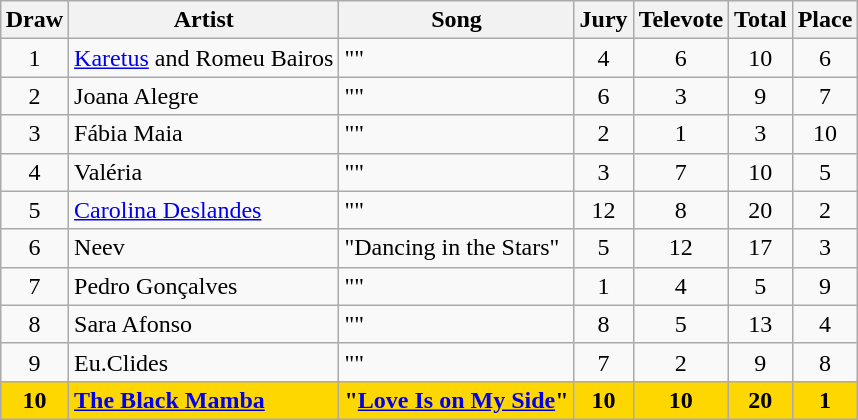<table class="sortable wikitable" style="margin: 1em auto 1em auto; text-align:center">
<tr>
<th>Draw</th>
<th>Artist</th>
<th>Song</th>
<th>Jury</th>
<th>Televote</th>
<th>Total</th>
<th>Place</th>
</tr>
<tr>
<td>1</td>
<td align="left"><a href='#'>Karetus</a> and Romeu Bairos</td>
<td align="left">""</td>
<td>4</td>
<td>6</td>
<td>10</td>
<td>6</td>
</tr>
<tr>
<td>2</td>
<td align="left">Joana Alegre</td>
<td align="left">""</td>
<td>6</td>
<td>3</td>
<td>9</td>
<td>7</td>
</tr>
<tr>
<td>3</td>
<td align="left">Fábia Maia</td>
<td align="left">""</td>
<td>2</td>
<td>1</td>
<td>3</td>
<td>10</td>
</tr>
<tr>
<td>4</td>
<td align="left">Valéria</td>
<td align="left">""</td>
<td>3</td>
<td>7</td>
<td>10</td>
<td>5</td>
</tr>
<tr>
<td>5</td>
<td align="left"><a href='#'>Carolina Deslandes</a></td>
<td align="left">""</td>
<td>12</td>
<td>8</td>
<td>20</td>
<td>2</td>
</tr>
<tr>
<td>6</td>
<td align="left">Neev</td>
<td align="left">"Dancing in the Stars"</td>
<td>5</td>
<td>12</td>
<td>17</td>
<td>3</td>
</tr>
<tr>
<td>7</td>
<td align="left">Pedro Gonçalves</td>
<td align="left">""</td>
<td>1</td>
<td>4</td>
<td>5</td>
<td>9</td>
</tr>
<tr>
<td>8</td>
<td align="left">Sara Afonso</td>
<td align="left">""</td>
<td>8</td>
<td>5</td>
<td>13</td>
<td>4</td>
</tr>
<tr>
<td>9</td>
<td align="left">Eu.Clides</td>
<td align="left">""</td>
<td>7</td>
<td>2</td>
<td>9</td>
<td>8</td>
</tr>
<tr style="font-weight:bold; background:gold">
<td>10</td>
<td align="left" data-sort-value="Black Mamba, The"><a href='#'>The Black Mamba</a></td>
<td align="left">"<a href='#'>Love Is on My Side</a>"</td>
<td>10</td>
<td>10</td>
<td>20</td>
<td>1</td>
</tr>
</table>
